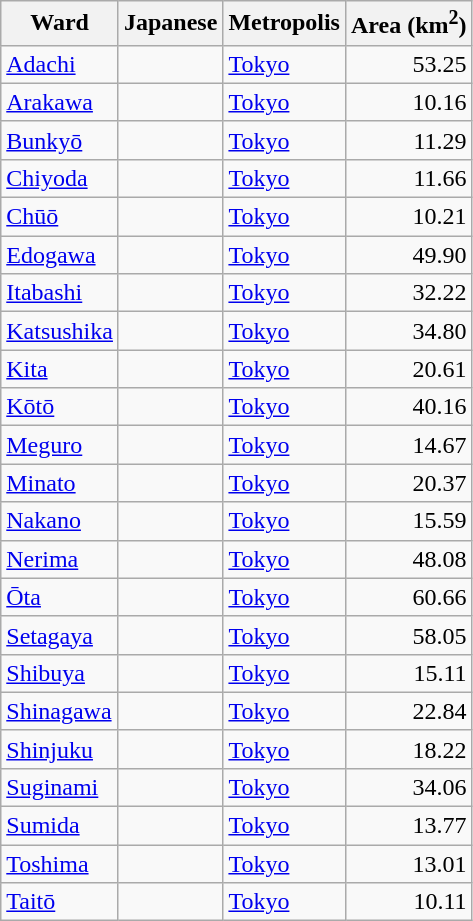<table class="wikitable sortable"  style="text-align:right;">
<tr>
<th>Ward</th>
<th>Japanese</th>
<th>Metropolis</th>
<th>Area (km<sup>2</sup>)</th>
</tr>
<tr>
<td align="left"><a href='#'>Adachi</a></td>
<td align="left"><span></span></td>
<td align="left"><a href='#'>Tokyo</a></td>
<td>53.25</td>
</tr>
<tr>
<td align="left"><a href='#'>Arakawa</a></td>
<td align="left"><span></span></td>
<td align="left"><a href='#'>Tokyo</a></td>
<td>10.16</td>
</tr>
<tr>
<td align="left"><a href='#'>Bunkyō</a></td>
<td align="left"><span></span></td>
<td align="left"><a href='#'>Tokyo</a></td>
<td>11.29</td>
</tr>
<tr>
<td align="left"><a href='#'>Chiyoda</a></td>
<td align="left"><span></span></td>
<td align="left"><a href='#'>Tokyo</a></td>
<td>11.66</td>
</tr>
<tr>
<td align="left"><a href='#'>Chūō</a></td>
<td align="left"><span></span></td>
<td align="left"><a href='#'>Tokyo</a></td>
<td>10.21</td>
</tr>
<tr>
<td align="left"><a href='#'>Edogawa</a></td>
<td align="left"><span></span></td>
<td align="left"><a href='#'>Tokyo</a></td>
<td>49.90</td>
</tr>
<tr>
<td align="left"><a href='#'>Itabashi</a></td>
<td align="left"><span></span></td>
<td align="left"><a href='#'>Tokyo</a></td>
<td>32.22</td>
</tr>
<tr>
<td align="left"><a href='#'>Katsushika</a></td>
<td align="left"><span></span></td>
<td align="left"><a href='#'>Tokyo</a></td>
<td>34.80</td>
</tr>
<tr>
<td align="left"><a href='#'>Kita</a></td>
<td align="left"><span></span></td>
<td align="left"><a href='#'>Tokyo</a></td>
<td>20.61</td>
</tr>
<tr>
<td align="left"><a href='#'>Kōtō</a></td>
<td align="left"><span></span></td>
<td align="left"><a href='#'>Tokyo</a></td>
<td>40.16</td>
</tr>
<tr>
<td align="left"><a href='#'>Meguro</a></td>
<td align="left"><span></span></td>
<td align="left"><a href='#'>Tokyo</a></td>
<td>14.67</td>
</tr>
<tr>
<td align="left"><a href='#'>Minato</a></td>
<td align="left"><span></span></td>
<td align="left"><a href='#'>Tokyo</a></td>
<td>20.37</td>
</tr>
<tr>
<td align="left"><a href='#'>Nakano</a></td>
<td align="left"><span></span></td>
<td align="left"><a href='#'>Tokyo</a></td>
<td>15.59</td>
</tr>
<tr>
<td align="left"><a href='#'>Nerima</a></td>
<td align="left"><span></span></td>
<td align="left"><a href='#'>Tokyo</a></td>
<td>48.08</td>
</tr>
<tr>
<td align="left"><a href='#'>Ōta</a></td>
<td align="left"><span></span></td>
<td align="left"><a href='#'>Tokyo</a></td>
<td>60.66</td>
</tr>
<tr>
<td align="left"><a href='#'>Setagaya</a></td>
<td align="left"><span></span></td>
<td align="left"><a href='#'>Tokyo</a></td>
<td>58.05</td>
</tr>
<tr>
<td align="left"><a href='#'>Shibuya</a></td>
<td align="left"><span></span></td>
<td align="left"><a href='#'>Tokyo</a></td>
<td>15.11</td>
</tr>
<tr>
<td align="left"><a href='#'>Shinagawa</a></td>
<td align="left"><span></span></td>
<td align="left"><a href='#'>Tokyo</a></td>
<td>22.84</td>
</tr>
<tr>
<td align="left"><a href='#'>Shinjuku</a></td>
<td align="left"><span></span></td>
<td align="left"><a href='#'>Tokyo</a></td>
<td>18.22</td>
</tr>
<tr>
<td align="left"><a href='#'>Suginami</a></td>
<td align="left"><span></span></td>
<td align="left"><a href='#'>Tokyo</a></td>
<td>34.06</td>
</tr>
<tr>
<td align="left"><a href='#'>Sumida</a></td>
<td align="left"><span></span></td>
<td align="left"><a href='#'>Tokyo</a></td>
<td>13.77</td>
</tr>
<tr>
<td align="left"><a href='#'>Toshima</a></td>
<td align="left"><span></span></td>
<td align="left"><a href='#'>Tokyo</a></td>
<td>13.01</td>
</tr>
<tr>
<td align="left"><a href='#'>Taitō</a></td>
<td align="left"><span></span></td>
<td align="left"><a href='#'>Tokyo</a></td>
<td>10.11</td>
</tr>
</table>
